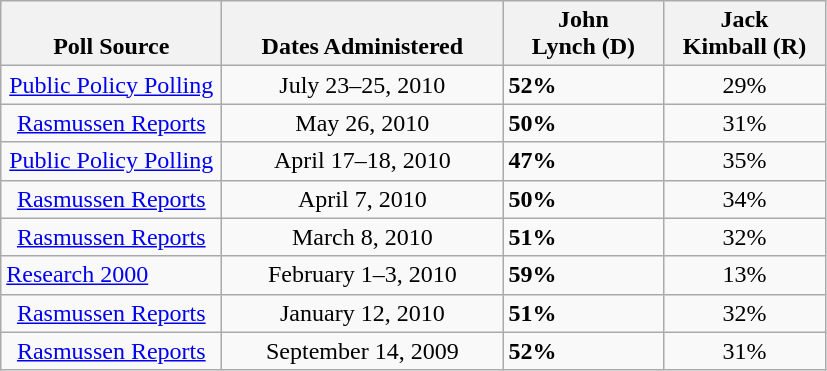<table class="wikitable">
<tr valign=bottom>
<th style="width:140px;">Poll Source</th>
<th style="width:180px;">Dates Administered</th>
<th style="width:100px;">John<br>Lynch (D)</th>
<th style="width:100px;">Jack<br>Kimball (R)</th>
</tr>
<tr>
<td align=center><a href='#'>Public Policy Polling</a></td>
<td align=center>July 23–25, 2010</td>
<td><strong>52%</strong></td>
<td align=center>29%</td>
</tr>
<tr>
<td align=center><a href='#'>Rasmussen Reports</a></td>
<td align=center>May 26, 2010</td>
<td><strong>50%</strong></td>
<td align=center>31%</td>
</tr>
<tr>
<td align=center><a href='#'>Public Policy Polling</a></td>
<td align=center>April 17–18, 2010</td>
<td><strong>47%</strong></td>
<td align=center>35%</td>
</tr>
<tr>
<td align=center><a href='#'>Rasmussen Reports</a></td>
<td align=center>April 7, 2010</td>
<td><strong>50%</strong></td>
<td align=center>34%</td>
</tr>
<tr>
<td align=center><a href='#'>Rasmussen Reports</a></td>
<td align=center>March 8, 2010</td>
<td><strong>51%</strong></td>
<td align=center>32%</td>
</tr>
<tr>
<td><a href='#'>Research 2000</a></td>
<td align=center>February 1–3, 2010</td>
<td><strong>59%</strong></td>
<td align=center>13%</td>
</tr>
<tr>
<td align=center><a href='#'>Rasmussen Reports</a></td>
<td align=center>January 12, 2010</td>
<td><strong>51%</strong></td>
<td align=center>32%</td>
</tr>
<tr>
<td align=center><a href='#'>Rasmussen Reports</a></td>
<td align=center>September 14, 2009</td>
<td><strong>52%</strong></td>
<td align=center>31%</td>
</tr>
</table>
